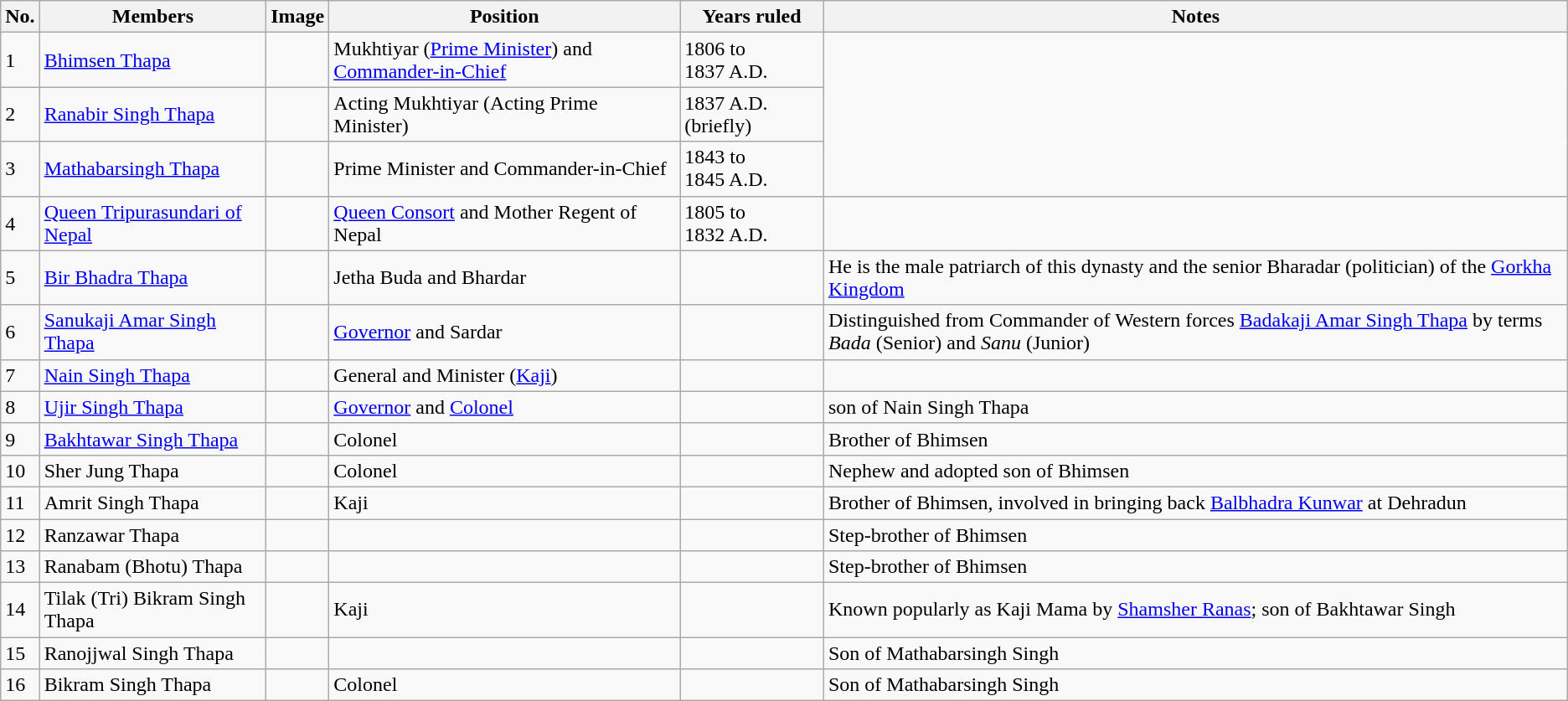<table class="wikitable sortable">
<tr>
<th>No.</th>
<th>Members</th>
<th>Image</th>
<th>Position</th>
<th>Years ruled</th>
<th>Notes</th>
</tr>
<tr>
<td>1</td>
<td><a href='#'>Bhimsen Thapa</a></td>
<td></td>
<td>Mukhtiyar (<a href='#'>Prime Minister</a>) and <a href='#'>Commander-in-Chief</a></td>
<td>1806 to 1837 A.D.</td>
</tr>
<tr>
<td>2</td>
<td><a href='#'>Ranabir Singh Thapa</a></td>
<td></td>
<td>Acting Mukhtiyar (Acting Prime Minister)</td>
<td>1837 A.D. (briefly)</td>
</tr>
<tr>
<td>3</td>
<td><a href='#'>Mathabarsingh Thapa</a></td>
<td></td>
<td>Prime Minister and Commander-in-Chief</td>
<td>1843 to 1845 A.D.</td>
</tr>
<tr>
<td>4</td>
<td><a href='#'>Queen Tripurasundari of Nepal</a></td>
<td></td>
<td><a href='#'>Queen Consort</a> and Mother Regent of Nepal</td>
<td>1805 to 1832 A.D.</td>
<td></td>
</tr>
<tr>
<td>5</td>
<td><a href='#'>Bir Bhadra Thapa</a></td>
<td></td>
<td>Jetha Buda and Bhardar</td>
<td></td>
<td>He is the male patriarch of this dynasty and the senior Bharadar (politician) of the <a href='#'>Gorkha Kingdom</a></td>
</tr>
<tr>
<td>6</td>
<td><a href='#'>Sanukaji Amar Singh Thapa</a></td>
<td></td>
<td><a href='#'>Governor</a> and Sardar</td>
<td></td>
<td>Distinguished from Commander of Western forces <a href='#'>Badakaji Amar Singh Thapa</a> by terms <em>Bada</em> (Senior) and <em>Sanu</em> (Junior)</td>
</tr>
<tr>
<td>7</td>
<td><a href='#'>Nain Singh Thapa</a></td>
<td></td>
<td>General and Minister (<a href='#'>Kaji</a>)</td>
<td></td>
<td></td>
</tr>
<tr>
<td>8</td>
<td><a href='#'>Ujir Singh Thapa</a></td>
<td></td>
<td><a href='#'>Governor</a> and <a href='#'>Colonel</a></td>
<td></td>
<td>son of Nain Singh Thapa</td>
</tr>
<tr>
<td>9</td>
<td><a href='#'>Bakhtawar Singh Thapa</a></td>
<td></td>
<td>Colonel</td>
<td></td>
<td>Brother of Bhimsen</td>
</tr>
<tr>
<td>10</td>
<td>Sher Jung Thapa</td>
<td></td>
<td>Colonel</td>
<td></td>
<td>Nephew and adopted son of Bhimsen</td>
</tr>
<tr>
<td>11</td>
<td>Amrit Singh Thapa</td>
<td></td>
<td>Kaji</td>
<td></td>
<td>Brother of Bhimsen, involved in bringing back <a href='#'>Balbhadra Kunwar</a> at Dehradun</td>
</tr>
<tr>
<td>12</td>
<td>Ranzawar Thapa</td>
<td></td>
<td></td>
<td></td>
<td>Step-brother of Bhimsen</td>
</tr>
<tr>
<td>13</td>
<td>Ranabam (Bhotu) Thapa</td>
<td></td>
<td></td>
<td></td>
<td>Step-brother of Bhimsen</td>
</tr>
<tr>
<td>14</td>
<td>Tilak (Tri) Bikram Singh Thapa</td>
<td></td>
<td>Kaji</td>
<td></td>
<td>Known popularly as Kaji Mama by <a href='#'>Shamsher Ranas</a>; son of Bakhtawar Singh</td>
</tr>
<tr>
<td>15</td>
<td>Ranojjwal Singh Thapa</td>
<td></td>
<td></td>
<td></td>
<td>Son of Mathabarsingh Singh</td>
</tr>
<tr>
<td>16</td>
<td>Bikram Singh Thapa</td>
<td></td>
<td>Colonel</td>
<td></td>
<td>Son of Mathabarsingh Singh</td>
</tr>
</table>
